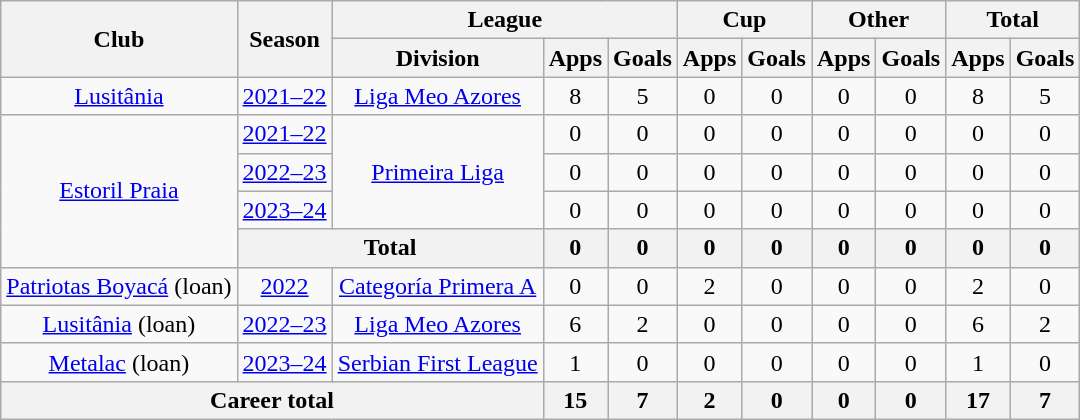<table class=wikitable style=text-align:center>
<tr>
<th rowspan="2">Club</th>
<th rowspan="2">Season</th>
<th colspan="3">League</th>
<th colspan="2">Cup</th>
<th colspan="2">Other</th>
<th colspan="2">Total</th>
</tr>
<tr>
<th>Division</th>
<th>Apps</th>
<th>Goals</th>
<th>Apps</th>
<th>Goals</th>
<th>Apps</th>
<th>Goals</th>
<th>Apps</th>
<th>Goals</th>
</tr>
<tr>
<td><a href='#'>Lusitânia</a></td>
<td><a href='#'>2021–22</a></td>
<td><a href='#'>Liga Meo Azores</a></td>
<td>8</td>
<td>5</td>
<td>0</td>
<td>0</td>
<td>0</td>
<td>0</td>
<td>8</td>
<td>5</td>
</tr>
<tr>
<td rowspan="4"><a href='#'>Estoril Praia</a></td>
<td><a href='#'>2021–22</a></td>
<td rowspan="3"><a href='#'>Primeira Liga</a></td>
<td>0</td>
<td>0</td>
<td>0</td>
<td>0</td>
<td>0</td>
<td>0</td>
<td>0</td>
<td>0</td>
</tr>
<tr>
<td><a href='#'>2022–23</a></td>
<td>0</td>
<td>0</td>
<td>0</td>
<td>0</td>
<td>0</td>
<td>0</td>
<td>0</td>
<td>0</td>
</tr>
<tr>
<td><a href='#'>2023–24</a></td>
<td>0</td>
<td>0</td>
<td>0</td>
<td>0</td>
<td>0</td>
<td>0</td>
<td>0</td>
<td>0</td>
</tr>
<tr>
<th colspan="2"><strong>Total</strong></th>
<th>0</th>
<th>0</th>
<th>0</th>
<th>0</th>
<th>0</th>
<th>0</th>
<th>0</th>
<th>0</th>
</tr>
<tr>
<td><a href='#'>Patriotas Boyacá</a> (loan)</td>
<td><a href='#'>2022</a></td>
<td><a href='#'>Categoría Primera A</a></td>
<td>0</td>
<td>0</td>
<td>2</td>
<td>0</td>
<td>0</td>
<td>0</td>
<td>2</td>
<td>0</td>
</tr>
<tr>
<td><a href='#'>Lusitânia</a> (loan)</td>
<td><a href='#'>2022–23</a></td>
<td><a href='#'>Liga Meo Azores</a></td>
<td>6</td>
<td>2</td>
<td>0</td>
<td>0</td>
<td>0</td>
<td>0</td>
<td>6</td>
<td>2</td>
</tr>
<tr>
<td><a href='#'>Metalac</a> (loan)</td>
<td><a href='#'>2023–24</a></td>
<td><a href='#'>Serbian First League</a></td>
<td>1</td>
<td>0</td>
<td>0</td>
<td>0</td>
<td>0</td>
<td>0</td>
<td>1</td>
<td>0</td>
</tr>
<tr>
<th colspan="3"><strong>Career total</strong></th>
<th>15</th>
<th>7</th>
<th>2</th>
<th>0</th>
<th>0</th>
<th>0</th>
<th>17</th>
<th>7</th>
</tr>
</table>
